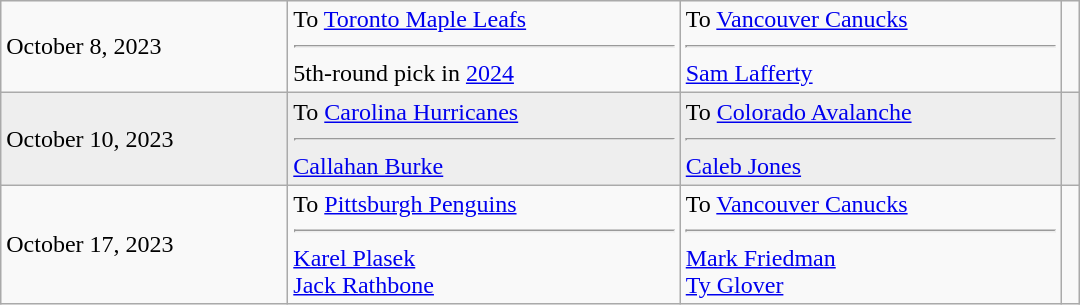<table cellspacing=0 class="wikitable" style="border:1px solid #999999; width:720px;">
<tr>
<td>October 8, 2023</td>
<td valign="top">To <a href='#'>Toronto Maple Leafs</a><hr>5th-round pick in <a href='#'>2024</a></td>
<td valign="top">To <a href='#'>Vancouver Canucks</a><hr><a href='#'>Sam Lafferty</a></td>
<td></td>
</tr>
<tr bgcolor="eeeeee">
<td>October 10, 2023</td>
<td valign="top">To <a href='#'>Carolina Hurricanes</a><hr><a href='#'>Callahan Burke</a></td>
<td valign="top">To <a href='#'>Colorado Avalanche</a><hr><a href='#'>Caleb Jones</a></td>
<td></td>
</tr>
<tr>
<td>October 17, 2023</td>
<td valign="top">To <a href='#'>Pittsburgh Penguins</a><hr><a href='#'>Karel Plasek</a><br><a href='#'>Jack Rathbone</a></td>
<td valign="top">To <a href='#'>Vancouver Canucks</a><hr><a href='#'>Mark Friedman</a><br><a href='#'>Ty Glover</a></td>
<td></td>
</tr>
</table>
